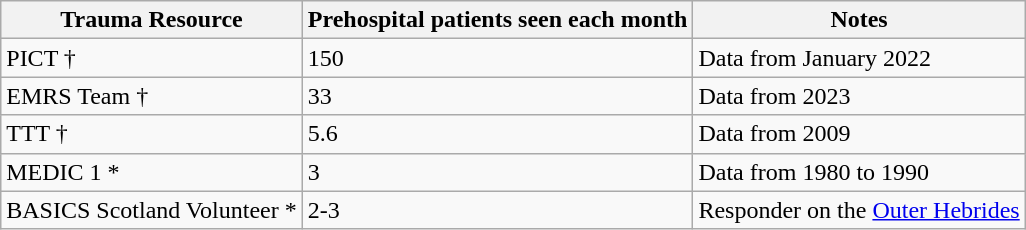<table class="wikitable sortable mw-collapsible mw-collapsed">
<tr>
<th>Trauma Resource</th>
<th>Prehospital patients seen each month</th>
<th>Notes</th>
</tr>
<tr>
<td>PICT †</td>
<td>150</td>
<td>Data from January 2022</td>
</tr>
<tr>
<td>EMRS Team †</td>
<td>33</td>
<td>Data from 2023</td>
</tr>
<tr>
<td>TTT †</td>
<td>5.6</td>
<td>Data from 2009</td>
</tr>
<tr>
<td>MEDIC 1 *</td>
<td>3</td>
<td>Data from 1980 to 1990</td>
</tr>
<tr>
<td>BASICS Scotland Volunteer *</td>
<td>2-3</td>
<td>Responder on the <a href='#'>Outer Hebrides</a></td>
</tr>
</table>
